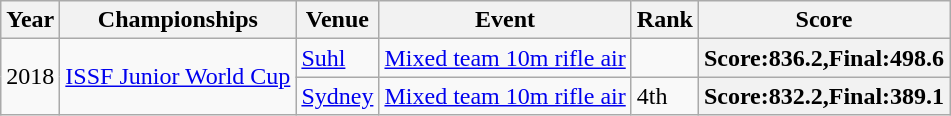<table Class="wikitable sortable">
<tr>
<th>Year</th>
<th>Championships</th>
<th>Venue</th>
<th>Event</th>
<th>Rank</th>
<th>Score</th>
</tr>
<tr>
<td rowspan=2>2018</td>
<td rowspan=2><a href='#'>ISSF Junior World Cup</a></td>
<td><a href='#'>Suhl</a></td>
<td><a href='#'>Mixed team 10m rifle air</a></td>
<td></td>
<th>Score:836.2,Final:498.6</th>
</tr>
<tr>
<td><a href='#'>Sydney</a></td>
<td><a href='#'>Mixed team 10m rifle air</a></td>
<td>4th</td>
<th>Score:832.2,Final:389.1</th>
</tr>
</table>
